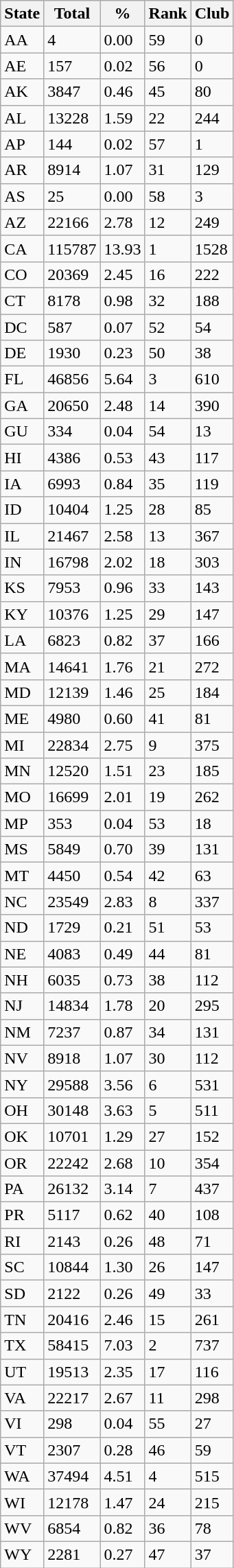<table class="wikitable sortable">
<tr>
<th>State</th>
<th>Total</th>
<th>%</th>
<th>Rank</th>
<th>Club</th>
</tr>
<tr>
<td>AA</td>
<td>4</td>
<td>0.00</td>
<td>59</td>
<td>0</td>
</tr>
<tr>
<td>AE</td>
<td>157</td>
<td>0.02</td>
<td>56</td>
<td>0</td>
</tr>
<tr>
<td>AK</td>
<td>3847</td>
<td>0.46</td>
<td>45</td>
<td>80</td>
</tr>
<tr>
<td>AL</td>
<td>13228</td>
<td>1.59</td>
<td>22</td>
<td>244</td>
</tr>
<tr>
<td>AP</td>
<td>144</td>
<td>0.02</td>
<td>57</td>
<td>1</td>
</tr>
<tr>
<td>AR</td>
<td>8914</td>
<td>1.07</td>
<td>31</td>
<td>129</td>
</tr>
<tr>
<td>AS</td>
<td>25</td>
<td>0.00</td>
<td>58</td>
<td>3</td>
</tr>
<tr>
<td>AZ</td>
<td>22166</td>
<td>2.78</td>
<td>12</td>
<td>249</td>
</tr>
<tr>
<td>CA</td>
<td>115787</td>
<td>13.93</td>
<td>1</td>
<td>1528</td>
</tr>
<tr>
<td>CO</td>
<td>20369</td>
<td>2.45</td>
<td>16</td>
<td>222</td>
</tr>
<tr>
<td>CT</td>
<td>8178</td>
<td>0.98</td>
<td>32</td>
<td>188</td>
</tr>
<tr>
<td>DC</td>
<td>587</td>
<td>0.07</td>
<td>52</td>
<td>54</td>
</tr>
<tr>
<td>DE</td>
<td>1930</td>
<td>0.23</td>
<td>50</td>
<td>38</td>
</tr>
<tr>
<td>FL</td>
<td>46856</td>
<td>5.64</td>
<td>3</td>
<td>610</td>
</tr>
<tr>
<td>GA</td>
<td>20650</td>
<td>2.48</td>
<td>14</td>
<td>390</td>
</tr>
<tr>
<td>GU</td>
<td>334</td>
<td>0.04</td>
<td>54</td>
<td>13</td>
</tr>
<tr>
<td>HI</td>
<td>4386</td>
<td>0.53</td>
<td>43</td>
<td>117</td>
</tr>
<tr>
<td>IA</td>
<td>6993</td>
<td>0.84</td>
<td>35</td>
<td>119</td>
</tr>
<tr>
<td>ID</td>
<td>10404</td>
<td>1.25</td>
<td>28</td>
<td>85</td>
</tr>
<tr>
<td>IL</td>
<td>21467</td>
<td>2.58</td>
<td>13</td>
<td>367</td>
</tr>
<tr>
<td>IN</td>
<td>16798</td>
<td>2.02</td>
<td>18</td>
<td>303</td>
</tr>
<tr>
<td>KS</td>
<td>7953</td>
<td>0.96</td>
<td>33</td>
<td>143</td>
</tr>
<tr>
<td>KY</td>
<td>10376</td>
<td>1.25</td>
<td>29</td>
<td>147</td>
</tr>
<tr>
<td>LA</td>
<td>6823</td>
<td>0.82</td>
<td>37</td>
<td>166</td>
</tr>
<tr>
<td>MA</td>
<td>14641</td>
<td>1.76</td>
<td>21</td>
<td>272</td>
</tr>
<tr>
<td>MD</td>
<td>12139</td>
<td>1.46</td>
<td>25</td>
<td>184</td>
</tr>
<tr>
<td>ME</td>
<td>4980</td>
<td>0.60</td>
<td>41</td>
<td>81</td>
</tr>
<tr>
<td>MI</td>
<td>22834</td>
<td>2.75</td>
<td>9</td>
<td>375</td>
</tr>
<tr>
<td>MN</td>
<td>12520</td>
<td>1.51</td>
<td>23</td>
<td>185</td>
</tr>
<tr>
<td>MO</td>
<td>16699</td>
<td>2.01</td>
<td>19</td>
<td>262</td>
</tr>
<tr>
<td>MP</td>
<td>353</td>
<td>0.04</td>
<td>53</td>
<td>18</td>
</tr>
<tr>
<td>MS</td>
<td>5849</td>
<td>0.70</td>
<td>39</td>
<td>131</td>
</tr>
<tr>
<td>MT</td>
<td>4450</td>
<td>0.54</td>
<td>42</td>
<td>63</td>
</tr>
<tr>
<td>NC</td>
<td>23549</td>
<td>2.83</td>
<td>8</td>
<td>337</td>
</tr>
<tr>
<td>ND</td>
<td>1729</td>
<td>0.21</td>
<td>51</td>
<td>53</td>
</tr>
<tr>
<td>NE</td>
<td>4083</td>
<td>0.49</td>
<td>44</td>
<td>81</td>
</tr>
<tr>
<td>NH</td>
<td>6035</td>
<td>0.73</td>
<td>38</td>
<td>112</td>
</tr>
<tr>
<td>NJ</td>
<td>14834</td>
<td>1.78</td>
<td>20</td>
<td>295</td>
</tr>
<tr>
<td>NM</td>
<td>7237</td>
<td>0.87</td>
<td>34</td>
<td>131</td>
</tr>
<tr>
<td>NV</td>
<td>8918</td>
<td>1.07</td>
<td>30</td>
<td>112</td>
</tr>
<tr>
<td>NY</td>
<td>29588</td>
<td>3.56</td>
<td>6</td>
<td>531</td>
</tr>
<tr>
<td>OH</td>
<td>30148</td>
<td>3.63</td>
<td>5</td>
<td>511</td>
</tr>
<tr>
<td>OK</td>
<td>10701</td>
<td>1.29</td>
<td>27</td>
<td>152</td>
</tr>
<tr>
<td>OR</td>
<td>22242</td>
<td>2.68</td>
<td>10</td>
<td>354</td>
</tr>
<tr>
<td>PA</td>
<td>26132</td>
<td>3.14</td>
<td>7</td>
<td>437</td>
</tr>
<tr>
<td>PR</td>
<td>5117</td>
<td>0.62</td>
<td>40</td>
<td>108</td>
</tr>
<tr>
<td>RI</td>
<td>2143</td>
<td>0.26</td>
<td>48</td>
<td>71</td>
</tr>
<tr>
<td>SC</td>
<td>10844</td>
<td>1.30</td>
<td>26</td>
<td>147</td>
</tr>
<tr>
<td>SD</td>
<td>2122</td>
<td>0.26</td>
<td>49</td>
<td>33</td>
</tr>
<tr>
<td>TN</td>
<td>20416</td>
<td>2.46</td>
<td>15</td>
<td>261</td>
</tr>
<tr>
<td>TX</td>
<td>58415</td>
<td>7.03</td>
<td>2</td>
<td>737</td>
</tr>
<tr>
<td>UT</td>
<td>19513</td>
<td>2.35</td>
<td>17</td>
<td>116</td>
</tr>
<tr>
<td>VA</td>
<td>22217</td>
<td>2.67</td>
<td>11</td>
<td>298</td>
</tr>
<tr>
<td>VI</td>
<td>298</td>
<td>0.04</td>
<td>55</td>
<td>27</td>
</tr>
<tr>
<td>VT</td>
<td>2307</td>
<td>0.28</td>
<td>46</td>
<td>59</td>
</tr>
<tr>
<td>WA</td>
<td>37494</td>
<td>4.51</td>
<td>4</td>
<td>515</td>
</tr>
<tr>
<td>WI</td>
<td>12178</td>
<td>1.47</td>
<td>24</td>
<td>215</td>
</tr>
<tr>
<td>WV</td>
<td>6854</td>
<td>0.82</td>
<td>36</td>
<td>78</td>
</tr>
<tr>
<td>WY</td>
<td>2281</td>
<td>0.27</td>
<td>47</td>
<td>37</td>
</tr>
</table>
